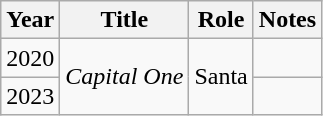<table class="wikitable sortable plainrowheaders">
<tr>
<th scope="col">Year</th>
<th scope="col">Title</th>
<th scope="col">Role</th>
<th scope="col" class="unsortable">Notes</th>
</tr>
<tr>
<td style="text-align:center;">2020</td>
<td rowspan="2"><em>Capital One </em></td>
<td rowspan="2">Santa</td>
<td></td>
</tr>
<tr>
<td style="text-align:center;">2023</td>
<td></td>
</tr>
</table>
